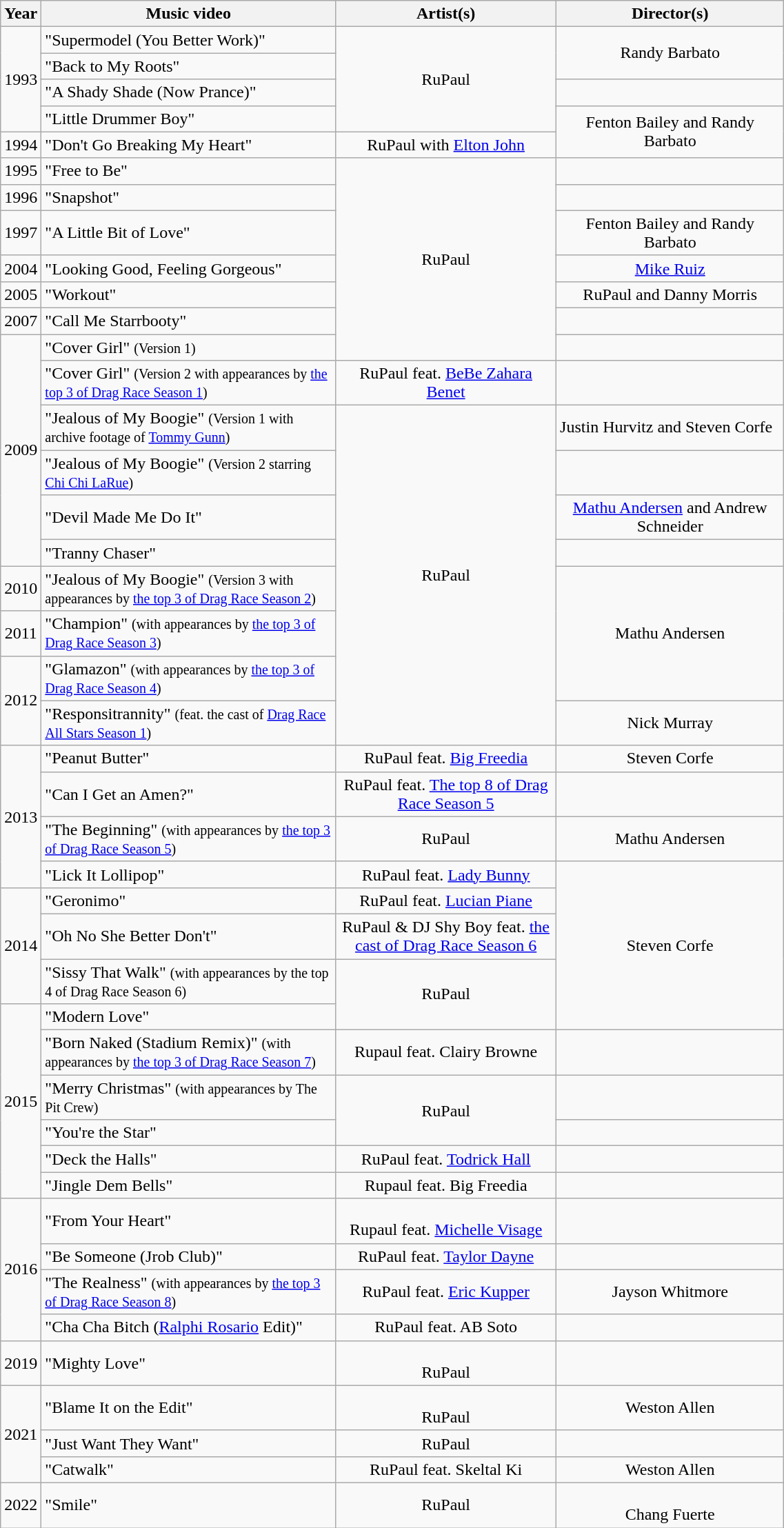<table class="wikitable" style="width:60%;">
<tr>
<th width=3%>Year</th>
<th style="width: 10cm;">Music video</th>
<th style="width: 8cm;">Artist(s)</th>
<th style="width: 8cm;">Director(s)</th>
</tr>
<tr 1999, "Happily after">
<td style="text-align:center;" rowspan="4">1993</td>
<td>"Supermodel (You Better Work)"</td>
<td style="text-align:center;" rowspan="4">RuPaul</td>
<td style="text-align:center;" rowspan="2">Randy Barbato</td>
</tr>
<tr>
<td>"Back to My Roots"</td>
</tr>
<tr>
<td>"A Shady Shade (Now Prance)"</td>
<td style="text-align:center;"></td>
</tr>
<tr>
<td>"Little Drummer Boy"</td>
<td style="text-align:center;" rowspan="2">Fenton Bailey and Randy Barbato</td>
</tr>
<tr>
<td style="text-align:center;">1994</td>
<td>"Don't Go Breaking My Heart"</td>
<td style="text-align:center;">RuPaul with <a href='#'>Elton John</a></td>
</tr>
<tr>
<td style="text-align:center;">1995</td>
<td>"Free to Be"</td>
<td style="text-align:center;" rowspan="7">RuPaul</td>
<td></td>
</tr>
<tr>
<td style="text-align:center;">1996</td>
<td>"Snapshot"</td>
<td></td>
</tr>
<tr>
<td style="text-align:center;">1997</td>
<td>"A Little Bit of Love"</td>
<td style="text-align:center;">Fenton Bailey and Randy Barbato</td>
</tr>
<tr>
<td style="text-align:center;">2004</td>
<td>"Looking Good, Feeling Gorgeous"</td>
<td style="text-align:center;"><a href='#'>Mike Ruiz</a></td>
</tr>
<tr>
<td style="text-align:center;">2005</td>
<td>"Workout"</td>
<td style="text-align:center;">RuPaul and Danny Morris</td>
</tr>
<tr>
<td style="text-align:center;">2007</td>
<td>"Call Me Starrbooty"</td>
<td style="text-align:center;"></td>
</tr>
<tr>
<td style="text-align:center;" rowspan="6">2009</td>
<td>"Cover Girl" <small>(Version 1)</small></td>
<td></td>
</tr>
<tr>
<td>"Cover Girl" <small>(Version 2 with appearances by <a href='#'>the top 3 of Drag Race Season 1</a>)</small></td>
<td style="text-align:center;">RuPaul feat. <a href='#'>BeBe Zahara Benet</a></td>
<td></td>
</tr>
<tr>
<td>"Jealous of My Boogie" <small>(Version 1 with archive footage of <a href='#'>Tommy Gunn</a>)</small></td>
<td style="text-align:center;" rowspan="8">RuPaul</td>
<td>Justin Hurvitz and Steven Corfe</td>
</tr>
<tr>
<td>"Jealous of My Boogie" <small>(Version 2 starring <a href='#'>Chi Chi LaRue</a>)</small></td>
<td></td>
</tr>
<tr>
<td>"Devil Made Me Do It"</td>
<td style="text-align:center;"><a href='#'>Mathu Andersen</a> and Andrew Schneider</td>
</tr>
<tr>
<td>"Tranny Chaser"</td>
<td style="text-align:center;"></td>
</tr>
<tr>
<td style="text-align:center;">2010</td>
<td>"Jealous of My Boogie" <small>(Version 3 with appearances by <a href='#'>the top 3 of Drag Race Season 2</a>)</small></td>
<td style="text-align:center;" rowspan="3">Mathu Andersen</td>
</tr>
<tr>
<td style="text-align:center;">2011</td>
<td>"Champion" <small>(with appearances by <a href='#'>the top 3 of Drag Race Season 3</a>)</small></td>
</tr>
<tr>
<td style="text-align:center;" rowspan="2">2012</td>
<td>"Glamazon" <small>(with appearances by <a href='#'>the top 3 of Drag Race Season 4</a>)</small></td>
</tr>
<tr>
<td>"Responsitrannity" <small>(feat. the cast of <a href='#'>Drag Race All Stars Season 1</a>)</small></td>
<td style="text-align:center;">Nick Murray</td>
</tr>
<tr>
<td style="text-align:center;" rowspan="4">2013</td>
<td>"Peanut Butter"</td>
<td style="text-align:center;">RuPaul feat. <a href='#'>Big Freedia</a></td>
<td style="text-align:center;">Steven Corfe</td>
</tr>
<tr>
<td>"Can I Get an Amen?"</td>
<td style="text-align:center;">RuPaul feat. <a href='#'>The top 8 of Drag Race Season 5</a></td>
<td></td>
</tr>
<tr>
<td>"The Beginning" <small>(with appearances by <a href='#'>the top 3 of Drag Race Season 5</a>)</small></td>
<td style="text-align:center;">RuPaul</td>
<td style="text-align:center;">Mathu Andersen</td>
</tr>
<tr>
<td>"Lick It Lollipop"</td>
<td style="text-align:center;">RuPaul feat. <a href='#'>Lady Bunny</a></td>
<td style="text-align:center;" rowspan="5">Steven Corfe</td>
</tr>
<tr>
<td style="text-align:center;" rowspan="3">2014</td>
<td>"Geronimo"</td>
<td style="text-align:center;">RuPaul feat. <a href='#'>Lucian Piane</a></td>
</tr>
<tr>
<td>"Oh No She Better Don't"</td>
<td style="text-align:center;">RuPaul & DJ Shy Boy feat. <a href='#'>the cast of Drag Race Season 6</a></td>
</tr>
<tr>
<td>"Sissy That Walk" <small>(with appearances by the top 4 of Drag Race Season 6)</small></td>
<td style="text-align:center;" rowspan="2">RuPaul</td>
</tr>
<tr>
<td style="text-align:center;" rowspan="6">2015</td>
<td>"Modern Love"</td>
</tr>
<tr>
<td>"Born Naked (Stadium Remix)" <small>(with appearances by <a href='#'>the top 3 of Drag Race Season 7</a>)</small></td>
<td style="text-align:center;">Rupaul feat. Clairy Browne</td>
<td></td>
</tr>
<tr>
<td>"Merry Christmas" <small>(with appearances by The Pit Crew)</small></td>
<td style="text-align:center;" rowspan="2">RuPaul</td>
<td></td>
</tr>
<tr>
<td>"You're the Star"</td>
<td></td>
</tr>
<tr>
<td>"Deck the Halls"</td>
<td style="text-align:center;">RuPaul feat. <a href='#'>Todrick Hall</a></td>
<td></td>
</tr>
<tr>
<td>"Jingle Dem Bells"</td>
<td style="text-align:center;">Rupaul feat. Big Freedia</td>
<td></td>
</tr>
<tr>
<td style="text-align:center;" rowspan="4">2016</td>
<td>"From Your Heart"</td>
<td style="text-align:center;"><br>Rupaul feat. <a href='#'>Michelle Visage</a></td>
<td></td>
</tr>
<tr>
<td>"Be Someone (Jrob Club)"</td>
<td style="text-align:center;">RuPaul feat. <a href='#'>Taylor Dayne</a></td>
<td></td>
</tr>
<tr>
<td>"The Realness" <small>(with appearances by <a href='#'>the top 3 of Drag Race Season 8</a>)</small></td>
<td style="text-align:center;">RuPaul feat. <a href='#'>Eric Kupper</a></td>
<td style="text-align:center;">Jayson Whitmore</td>
</tr>
<tr>
<td>"Cha Cha Bitch (<a href='#'>Ralphi Rosario</a> Edit)"</td>
<td style="text-align:center;">RuPaul feat. AB Soto</td>
<td></td>
</tr>
<tr>
<td style="text-align:center;" rowspan="1">2019</td>
<td>"Mighty Love"</td>
<td style="text-align:center;"><br>RuPaul</td>
<td></td>
</tr>
<tr>
<td style="text-align:center;" rowspan="3">2021</td>
<td>"Blame It on the Edit"</td>
<td style="text-align:center;"><br>RuPaul</td>
<td style="text-align:center;">Weston Allen</td>
</tr>
<tr>
<td>"Just Want They Want"</td>
<td style="text-align:center;">RuPaul</td>
<td></td>
</tr>
<tr>
<td>"Catwalk"</td>
<td style="text-align:center;">RuPaul feat. Skeltal Ki</td>
<td style="text-align:center;">Weston Allen</td>
</tr>
<tr>
<td style="text-align:center;" rowspan="1">2022</td>
<td>"Smile"</td>
<td style="text-align:center;">RuPaul</td>
<td style="text-align:center;"><br>Chang Fuerte</td>
</tr>
</table>
